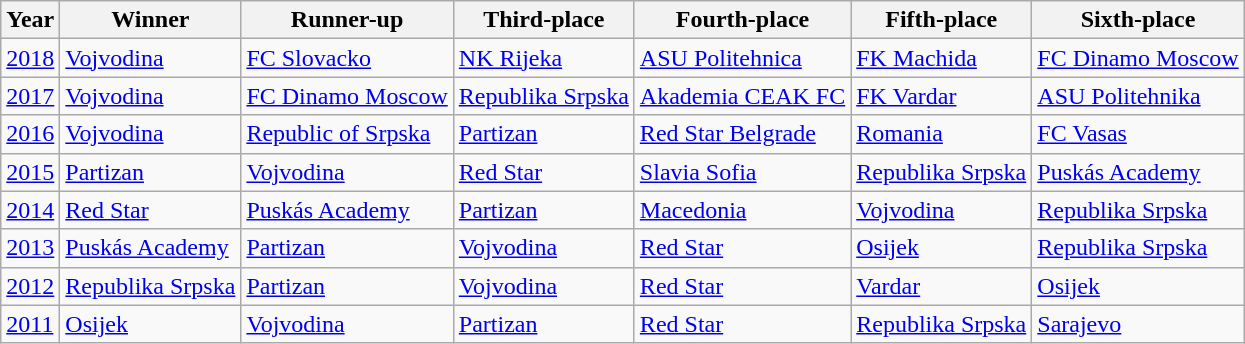<table class="wikitable">
<tr>
<th>Year</th>
<th>Winner</th>
<th>Runner-up</th>
<th>Third-place</th>
<th>Fourth-place</th>
<th>Fifth-place</th>
<th>Sixth-place</th>
</tr>
<tr>
<td><a href='#'>2018</a></td>
<td> <a href='#'>Vojvodina</a></td>
<td> <a href='#'>FC Slovacko</a></td>
<td> <a href='#'>NK Rijeka</a></td>
<td> <a href='#'>ASU Politehnica</a></td>
<td> <a href='#'>FK Machida</a></td>
<td> <a href='#'>FC Dinamo Moscow</a></td>
</tr>
<tr>
<td><a href='#'>2017</a></td>
<td> <a href='#'>Vojvodina</a></td>
<td> <a href='#'>FC Dinamo Moscow</a></td>
<td> <a href='#'>Republika Srpska</a></td>
<td> <a href='#'>Akademia CEAK FC</a></td>
<td> <a href='#'>FK Vardar</a></td>
<td> <a href='#'>ASU Politehnika</a></td>
</tr>
<tr>
<td><a href='#'>2016</a></td>
<td> <a href='#'>Vojvodina</a></td>
<td> <a href='#'>Republic of Srpska</a></td>
<td> <a href='#'>Partizan</a></td>
<td> <a href='#'>Red Star Belgrade</a></td>
<td> <a href='#'>Romania</a></td>
<td> <a href='#'>FC Vasas</a></td>
</tr>
<tr>
<td><a href='#'>2015</a></td>
<td> <a href='#'>Partizan</a></td>
<td> <a href='#'>Vojvodina</a></td>
<td> <a href='#'>Red Star</a></td>
<td> <a href='#'>Slavia Sofia</a></td>
<td> <a href='#'>Republika Srpska</a></td>
<td> <a href='#'>Puskás Academy</a></td>
</tr>
<tr>
<td><a href='#'>2014</a></td>
<td> <a href='#'>Red Star</a></td>
<td> <a href='#'>Puskás Academy</a></td>
<td> <a href='#'>Partizan</a></td>
<td> <a href='#'>Macedonia</a></td>
<td> <a href='#'>Vojvodina</a></td>
<td> <a href='#'>Republika Srpska</a></td>
</tr>
<tr>
<td><a href='#'>2013</a></td>
<td> <a href='#'>Puskás Academy</a></td>
<td> <a href='#'>Partizan</a></td>
<td> <a href='#'>Vojvodina</a></td>
<td> <a href='#'>Red Star</a></td>
<td> <a href='#'>Osijek</a></td>
<td> <a href='#'>Republika Srpska</a></td>
</tr>
<tr>
<td><a href='#'>2012</a></td>
<td> <a href='#'>Republika Srpska</a></td>
<td> <a href='#'>Partizan</a></td>
<td> <a href='#'>Vojvodina</a></td>
<td> <a href='#'>Red Star</a></td>
<td> <a href='#'>Vardar</a></td>
<td> <a href='#'>Osijek</a></td>
</tr>
<tr>
<td><a href='#'>2011</a></td>
<td> <a href='#'>Osijek</a></td>
<td> <a href='#'>Vojvodina</a></td>
<td> <a href='#'>Partizan</a></td>
<td> <a href='#'>Red Star</a></td>
<td> <a href='#'>Republika Srpska</a></td>
<td> <a href='#'>Sarajevo</a></td>
</tr>
</table>
